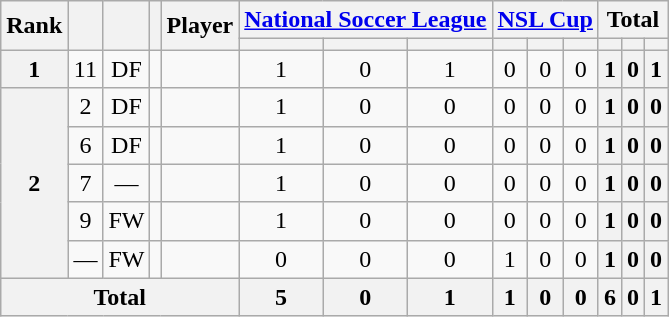<table class="wikitable sortable" style="text-align:center">
<tr>
<th rowspan="2">Rank</th>
<th rowspan="2"></th>
<th rowspan="2"></th>
<th rowspan="2"></th>
<th rowspan="2">Player</th>
<th colspan="3"><a href='#'>National Soccer League</a></th>
<th colspan="3"><a href='#'>NSL Cup</a></th>
<th colspan="3">Total</th>
</tr>
<tr>
<th></th>
<th></th>
<th></th>
<th></th>
<th></th>
<th></th>
<th></th>
<th></th>
<th></th>
</tr>
<tr>
<th>1</th>
<td>11</td>
<td>DF</td>
<td></td>
<td align="left"><br></td>
<td>1</td>
<td>0</td>
<td>1<br></td>
<td>0</td>
<td>0</td>
<td>0<br></td>
<th>1</th>
<th>0</th>
<th>1</th>
</tr>
<tr>
<th rowspan="5">2</th>
<td>2</td>
<td>DF</td>
<td></td>
<td align="left"><br></td>
<td>1</td>
<td>0</td>
<td>0<br></td>
<td>0</td>
<td>0</td>
<td>0<br></td>
<th>1</th>
<th>0</th>
<th>0</th>
</tr>
<tr>
<td>6</td>
<td>DF</td>
<td></td>
<td align="left"><br></td>
<td>1</td>
<td>0</td>
<td>0<br></td>
<td>0</td>
<td>0</td>
<td>0<br></td>
<th>1</th>
<th>0</th>
<th>0</th>
</tr>
<tr>
<td>7</td>
<td>—</td>
<td></td>
<td align="left"><br></td>
<td>1</td>
<td>0</td>
<td>0<br></td>
<td>0</td>
<td>0</td>
<td>0<br></td>
<th>1</th>
<th>0</th>
<th>0</th>
</tr>
<tr>
<td>9</td>
<td>FW</td>
<td></td>
<td align="left"><br></td>
<td>1</td>
<td>0</td>
<td>0<br></td>
<td>0</td>
<td>0</td>
<td>0<br></td>
<th>1</th>
<th>0</th>
<th>0</th>
</tr>
<tr>
<td>—</td>
<td>FW</td>
<td></td>
<td align="left"><br></td>
<td>0</td>
<td>0</td>
<td>0<br></td>
<td>1</td>
<td>0</td>
<td>0<br></td>
<th>1</th>
<th>0</th>
<th>0</th>
</tr>
<tr>
<th colspan="5">Total<br></th>
<th>5</th>
<th>0</th>
<th>1<br></th>
<th>1</th>
<th>0</th>
<th>0<br></th>
<th>6</th>
<th>0</th>
<th>1</th>
</tr>
</table>
